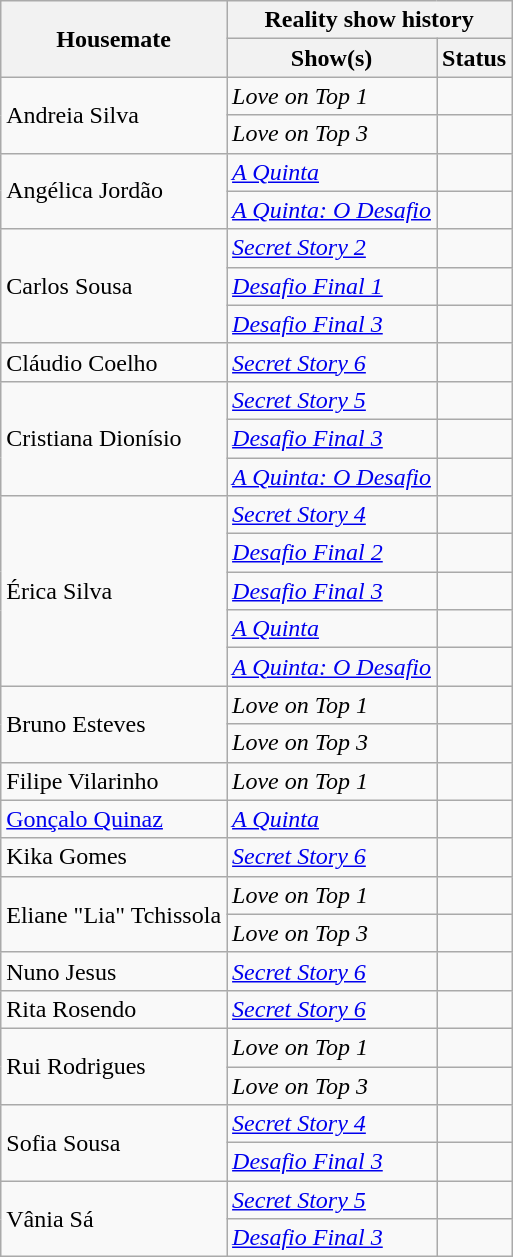<table class="wikitable sortable">
<tr>
<th rowspan=2>Housemate</th>
<th colspan="2">Reality show history</th>
</tr>
<tr>
<th>Show(s)</th>
<th>Status</th>
</tr>
<tr>
<td rowspan=2>Andreia Silva</td>
<td><em>Love on Top 1</em></td>
<td></td>
</tr>
<tr>
<td><em>Love on Top 3</em></td>
<td></td>
</tr>
<tr>
<td rowspan=2>Angélica Jordão</td>
<td><em><a href='#'>A Quinta</a></em></td>
<td></td>
</tr>
<tr>
<td><em><a href='#'>A Quinta: O Desafio</a></em></td>
<td></td>
</tr>
<tr>
<td rowspan=3>Carlos Sousa</td>
<td><em><a href='#'>Secret Story 2</a></em></td>
<td></td>
</tr>
<tr>
<td><em><a href='#'>Desafio Final 1</a></em></td>
<td></td>
</tr>
<tr>
<td><em><a href='#'>Desafio Final 3</a></em></td>
<td></td>
</tr>
<tr>
<td>Cláudio Coelho</td>
<td><em><a href='#'>Secret Story 6</a></em></td>
<td></td>
</tr>
<tr>
<td rowspan=3>Cristiana Dionísio</td>
<td><em><a href='#'>Secret Story 5</a></em></td>
<td></td>
</tr>
<tr>
<td><em><a href='#'>Desafio Final 3</a></em></td>
<td></td>
</tr>
<tr>
<td><em><a href='#'>A Quinta: O Desafio</a></em></td>
<td></td>
</tr>
<tr>
<td rowspan=5>Érica Silva</td>
<td><em><a href='#'>Secret Story 4</a></em></td>
<td></td>
</tr>
<tr>
<td><em><a href='#'>Desafio Final 2</a></em></td>
<td></td>
</tr>
<tr>
<td><em><a href='#'>Desafio Final 3</a></em></td>
<td></td>
</tr>
<tr>
<td><em><a href='#'>A Quinta</a></em></td>
<td></td>
</tr>
<tr>
<td><em><a href='#'>A Quinta: O Desafio</a></em></td>
<td></td>
</tr>
<tr>
<td rowspan=2>Bruno Esteves</td>
<td><em>Love on Top 1</em></td>
<td></td>
</tr>
<tr>
<td><em>Love on Top 3</em></td>
<td></td>
</tr>
<tr>
<td>Filipe Vilarinho</td>
<td><em>Love on Top 1</em></td>
<td></td>
</tr>
<tr>
<td><a href='#'>Gonçalo Quinaz</a></td>
<td><em><a href='#'>A Quinta</a></em></td>
<td></td>
</tr>
<tr>
<td>Kika Gomes</td>
<td><em><a href='#'>Secret Story 6</a></em></td>
<td></td>
</tr>
<tr>
<td rowspan=2>Eliane "Lia" Tchissola</td>
<td><em>Love on Top 1</em></td>
<td></td>
</tr>
<tr>
<td><em>Love on Top 3</em></td>
<td></td>
</tr>
<tr>
<td>Nuno Jesus</td>
<td><em><a href='#'>Secret Story 6</a></em></td>
<td></td>
</tr>
<tr>
<td>Rita Rosendo</td>
<td><em><a href='#'>Secret Story 6</a></em></td>
<td></td>
</tr>
<tr>
<td rowspan=2>Rui Rodrigues</td>
<td><em>Love on Top 1</em></td>
<td></td>
</tr>
<tr>
<td><em>Love on Top 3</em></td>
<td></td>
</tr>
<tr>
<td rowspan=2>Sofia Sousa</td>
<td><em><a href='#'>Secret Story 4</a></em></td>
<td></td>
</tr>
<tr>
<td><em><a href='#'>Desafio Final 3</a></em></td>
<td></td>
</tr>
<tr>
<td rowspan=2>Vânia Sá</td>
<td><em><a href='#'>Secret Story 5</a></em></td>
<td></td>
</tr>
<tr>
<td><em><a href='#'>Desafio Final 3</a></em></td>
<td></td>
</tr>
</table>
